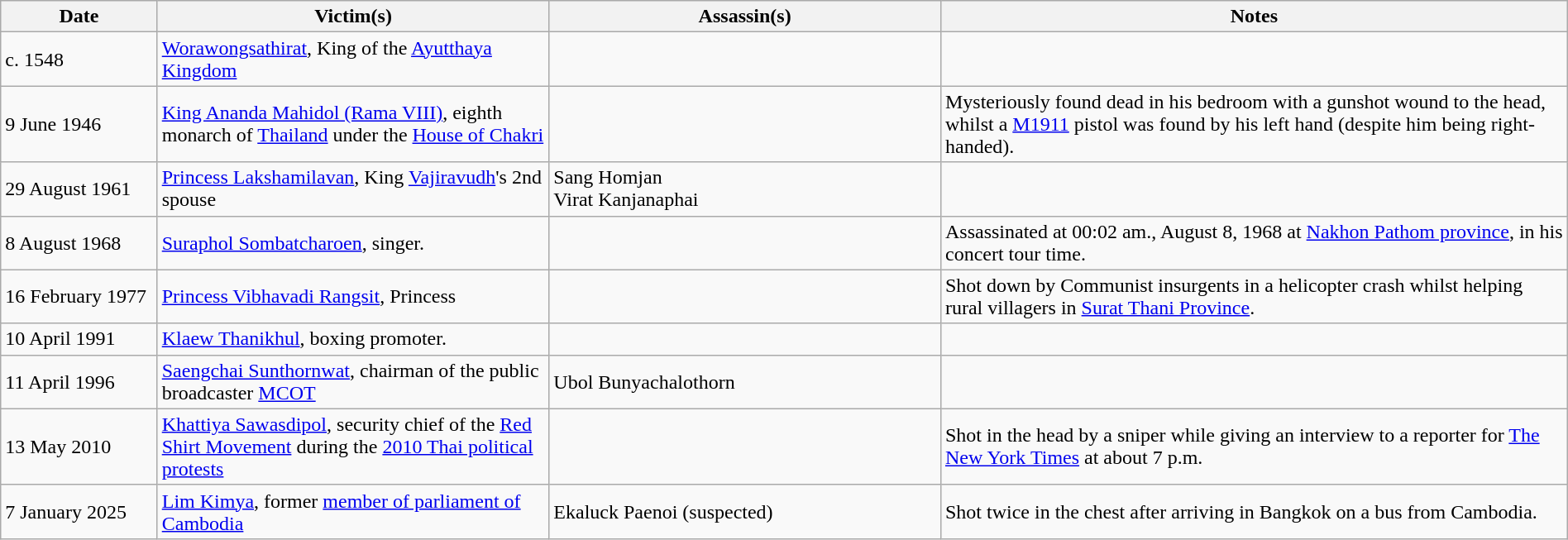<table class="wikitable"  style="width:100%">
<tr>
<th style="width:10%">Date</th>
<th style="width:25%">Victim(s)</th>
<th style="width:25%">Assassin(s)</th>
<th style="width:40%">Notes</th>
</tr>
<tr>
<td>c. 1548</td>
<td><a href='#'>Worawongsathirat</a>, King of the <a href='#'>Ayutthaya Kingdom</a></td>
<td></td>
<td></td>
</tr>
<tr>
<td>9 June 1946</td>
<td><a href='#'>King Ananda Mahidol (Rama VIII)</a>, eighth monarch of <a href='#'>Thailand</a> under the <a href='#'>House of Chakri</a></td>
<td></td>
<td>Mysteriously found dead in his bedroom with a gunshot wound to the head, whilst a <a href='#'>M1911</a> pistol was found by his left hand (despite him being right-handed).</td>
</tr>
<tr>
<td>29 August 1961</td>
<td><a href='#'>Princess Lakshamilavan</a>, King <a href='#'>Vajiravudh</a>'s 2nd spouse</td>
<td>Sang Homjan<br>Virat Kanjanaphai</td>
<td></td>
</tr>
<tr>
<td>8 August 1968</td>
<td><a href='#'>Suraphol Sombatcharoen</a>, singer.</td>
<td></td>
<td>Assassinated at 00:02 am., August 8, 1968 at <a href='#'>Nakhon Pathom province</a>, in his concert tour time.</td>
</tr>
<tr>
<td>16 February 1977</td>
<td><a href='#'>Princess Vibhavadi Rangsit</a>, Princess</td>
<td></td>
<td>Shot down by Communist insurgents in a helicopter crash whilst helping rural villagers in <a href='#'>Surat Thani Province</a>.</td>
</tr>
<tr>
<td>10 April 1991</td>
<td><a href='#'>Klaew Thanikhul</a>, boxing promoter.</td>
<td></td>
<td></td>
</tr>
<tr>
<td>11 April 1996</td>
<td><a href='#'>Saengchai Sunthornwat</a>, chairman of the public broadcaster <a href='#'>MCOT</a></td>
<td>Ubol Bunyachalothorn</td>
<td></td>
</tr>
<tr>
<td>13 May 2010</td>
<td><a href='#'>Khattiya Sawasdipol</a>, security chief of the <a href='#'>Red Shirt Movement</a> during the <a href='#'>2010 Thai political protests</a></td>
<td></td>
<td>Shot in the head by a sniper while giving an interview to a reporter for <a href='#'>The New York Times</a> at about 7 p.m.</td>
</tr>
<tr>
<td>7 January 2025</td>
<td><a href='#'>Lim Kimya</a>, former <a href='#'>member of parliament of Cambodia</a></td>
<td>Ekaluck Paenoi (suspected)</td>
<td>Shot twice in the chest after arriving in Bangkok on a bus from Cambodia.</td>
</tr>
</table>
